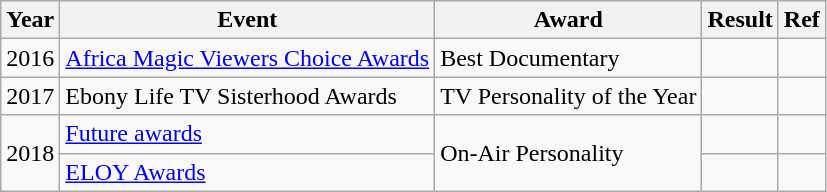<table class="wikitable sortable">
<tr>
<th>Year</th>
<th>Event</th>
<th>Award</th>
<th>Result</th>
<th>Ref</th>
</tr>
<tr>
<td>2016</td>
<td><a href='#'>Africa Magic Viewers Choice Awards</a></td>
<td>Best Documentary</td>
<td></td>
<td></td>
</tr>
<tr>
<td>2017</td>
<td>Ebony Life TV Sisterhood Awards</td>
<td>TV Personality of the Year</td>
<td></td>
<td></td>
</tr>
<tr>
<td rowspan="2">2018</td>
<td><a href='#'>Future awards</a></td>
<td rowspan="2">On-Air Personality</td>
<td></td>
<td></td>
</tr>
<tr>
<td><a href='#'>ELOY Awards</a></td>
<td></td>
<td></td>
</tr>
</table>
